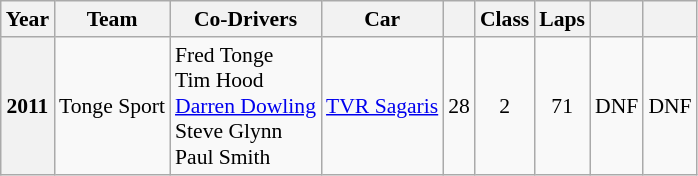<table class="wikitable" style="font-size:90%">
<tr>
<th>Year</th>
<th>Team</th>
<th>Co-Drivers</th>
<th>Car</th>
<th></th>
<th>Class</th>
<th>Laps</th>
<th></th>
<th></th>
</tr>
<tr style="text-align:center;">
<th>2011</th>
<td align="left"> Tonge Sport</td>
<td align="left"> Fred Tonge<br> Tim Hood<br> <a href='#'>Darren Dowling</a><br> Steve Glynn<br> Paul Smith</td>
<td align="left"><a href='#'>TVR Sagaris</a></td>
<td>28</td>
<td>2</td>
<td>71</td>
<td>DNF</td>
<td>DNF</td>
</tr>
</table>
